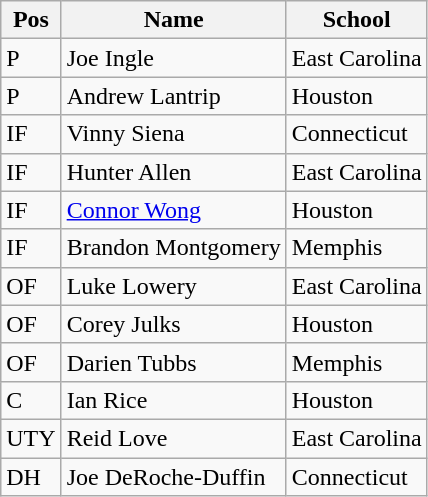<table class=wikitable>
<tr>
<th scope="col">Pos</th>
<th scope="col">Name</th>
<th scope="col">School</th>
</tr>
<tr>
<td>P</td>
<td>Joe Ingle</td>
<td>East Carolina</td>
</tr>
<tr>
<td>P</td>
<td>Andrew Lantrip</td>
<td>Houston</td>
</tr>
<tr>
<td>IF</td>
<td>Vinny Siena</td>
<td>Connecticut</td>
</tr>
<tr>
<td>IF</td>
<td>Hunter Allen</td>
<td>East Carolina</td>
</tr>
<tr>
<td>IF</td>
<td><a href='#'>Connor Wong</a></td>
<td>Houston</td>
</tr>
<tr>
<td>IF</td>
<td>Brandon Montgomery</td>
<td>Memphis</td>
</tr>
<tr>
<td>OF</td>
<td>Luke Lowery</td>
<td>East Carolina</td>
</tr>
<tr>
<td>OF</td>
<td>Corey Julks</td>
<td>Houston</td>
</tr>
<tr>
<td>OF</td>
<td>Darien Tubbs</td>
<td>Memphis</td>
</tr>
<tr>
<td>C</td>
<td>Ian Rice</td>
<td>Houston</td>
</tr>
<tr>
<td>UTY</td>
<td>Reid Love</td>
<td>East Carolina</td>
</tr>
<tr>
<td>DH</td>
<td>Joe DeRoche-Duffin</td>
<td>Connecticut</td>
</tr>
</table>
